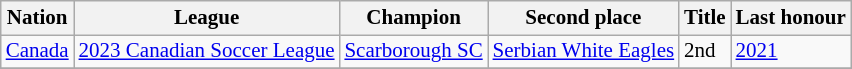<table class=wikitable style="font-size:14px">
<tr>
<th>Nation</th>
<th>League</th>
<th>Champion</th>
<th>Second place</th>
<th data-sort-type="number">Title</th>
<th>Last honour</th>
</tr>
<tr>
<td> <a href='#'>Canada</a></td>
<td><a href='#'>2023 Canadian Soccer League</a></td>
<td><a href='#'>Scarborough SC</a></td>
<td><a href='#'>Serbian White Eagles</a></td>
<td>2nd</td>
<td><a href='#'>2021</a></td>
</tr>
<tr>
</tr>
</table>
